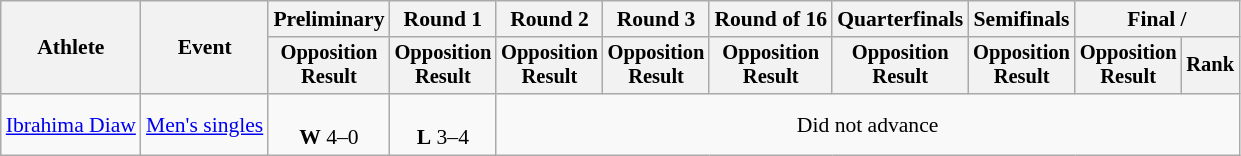<table class=wikitable style=font-size:90%;text-align:center>
<tr>
<th rowspan=2>Athlete</th>
<th rowspan=2>Event</th>
<th>Preliminary</th>
<th>Round 1</th>
<th>Round 2</th>
<th>Round 3</th>
<th>Round of 16</th>
<th>Quarterfinals</th>
<th>Semifinals</th>
<th colspan=2>Final / </th>
</tr>
<tr style=font-size:95%>
<th>Opposition<br>Result</th>
<th>Opposition<br>Result</th>
<th>Opposition<br>Result</th>
<th>Opposition<br>Result</th>
<th>Opposition<br>Result</th>
<th>Opposition<br>Result</th>
<th>Opposition<br>Result</th>
<th>Opposition<br>Result</th>
<th>Rank</th>
</tr>
<tr>
<td align=left><a href='#'>Ibrahima Diaw</a></td>
<td align=left><a href='#'>Men's singles</a></td>
<td><br><strong>W</strong> 4–0</td>
<td><br><strong>L</strong> 3–4</td>
<td colspan="7">Did not advance</td>
</tr>
</table>
